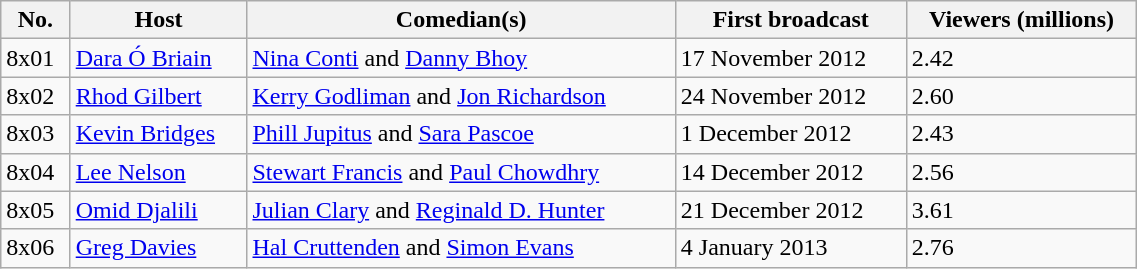<table class="wikitable" style="width:60%;">
<tr>
<th>No.</th>
<th>Host</th>
<th>Comedian(s)</th>
<th>First broadcast</th>
<th>Viewers (millions)</th>
</tr>
<tr>
<td>8x01</td>
<td><a href='#'>Dara Ó Briain</a></td>
<td><a href='#'>Nina Conti</a> and <a href='#'>Danny Bhoy</a></td>
<td>17 November 2012</td>
<td>2.42</td>
</tr>
<tr>
<td>8x02</td>
<td><a href='#'>Rhod Gilbert</a></td>
<td><a href='#'>Kerry Godliman</a> and <a href='#'>Jon Richardson</a></td>
<td>24 November 2012</td>
<td>2.60</td>
</tr>
<tr>
<td>8x03</td>
<td><a href='#'>Kevin Bridges</a></td>
<td><a href='#'>Phill Jupitus</a> and <a href='#'>Sara Pascoe</a></td>
<td>1 December 2012</td>
<td>2.43</td>
</tr>
<tr>
<td>8x04</td>
<td><a href='#'>Lee Nelson</a></td>
<td><a href='#'>Stewart Francis</a> and <a href='#'>Paul Chowdhry</a></td>
<td>14 December 2012</td>
<td>2.56</td>
</tr>
<tr>
<td>8x05</td>
<td><a href='#'>Omid Djalili</a></td>
<td><a href='#'>Julian Clary</a> and <a href='#'>Reginald D. Hunter</a></td>
<td>21 December 2012</td>
<td>3.61</td>
</tr>
<tr>
<td>8x06</td>
<td><a href='#'>Greg Davies</a></td>
<td><a href='#'>Hal Cruttenden</a> and <a href='#'>Simon Evans</a></td>
<td>4 January 2013</td>
<td>2.76</td>
</tr>
</table>
